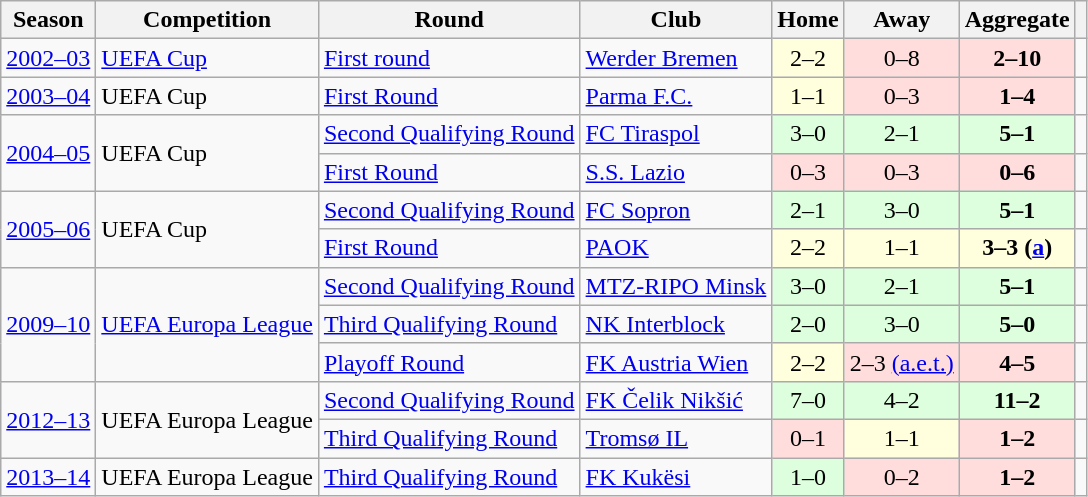<table class="wikitable" style="text-align:left">
<tr>
<th>Season</th>
<th>Competition</th>
<th>Round</th>
<th>Club</th>
<th>Home</th>
<th>Away</th>
<th>Aggregate</th>
<th></th>
</tr>
<tr>
<td><a href='#'>2002–03</a></td>
<td><a href='#'>UEFA Cup</a></td>
<td><a href='#'>First round</a></td>
<td> <a href='#'>Werder Bremen</a></td>
<td style="text-align:center; background:#ffd;">2–2</td>
<td style="text-align:center; background:#fdd;">0–8</td>
<td style="text-align:center; background:#fdd;"><strong>2–10</strong></td>
<td></td>
</tr>
<tr>
<td><a href='#'>2003–04</a></td>
<td>UEFA Cup</td>
<td><a href='#'>First Round</a></td>
<td> <a href='#'>Parma F.C.</a></td>
<td style="text-align:center; background:#ffd;">1–1</td>
<td style="text-align:center; background:#fdd;">0–3</td>
<td style="text-align:center; background:#fdd;"><strong>1–4</strong></td>
<td></td>
</tr>
<tr>
<td rowspan="2"><a href='#'>2004–05</a></td>
<td rowspan="2">UEFA Cup</td>
<td><a href='#'>Second Qualifying Round</a></td>
<td> <a href='#'>FC Tiraspol</a></td>
<td style="text-align:center; background:#dfd;">3–0</td>
<td style="text-align:center; background:#dfd;">2–1</td>
<td style="text-align:center; background:#dfd;"><strong>5–1</strong></td>
<td></td>
</tr>
<tr>
<td><a href='#'>First Round</a></td>
<td> <a href='#'>S.S. Lazio</a></td>
<td style="text-align:center; background:#fdd;">0–3</td>
<td style="text-align:center; background:#fdd;">0–3</td>
<td style="text-align:center; background:#fdd;"><strong>0–6</strong></td>
<td></td>
</tr>
<tr>
<td rowspan="2"><a href='#'>2005–06</a></td>
<td rowspan="2">UEFA Cup</td>
<td><a href='#'>Second Qualifying Round</a></td>
<td> <a href='#'>FC Sopron</a></td>
<td style="text-align:center; background:#dfd;">2–1</td>
<td style="text-align:center; background:#dfd;">3–0</td>
<td style="text-align:center; background:#dfd;"><strong>5–1</strong></td>
<td></td>
</tr>
<tr>
<td><a href='#'>First Round</a></td>
<td> <a href='#'>PAOK</a></td>
<td style="text-align:center; background:#ffd;">2–2</td>
<td style="text-align:center; background:#ffd;">1–1</td>
<td style="text-align:center; background:#ffd;"><strong>3–3 (<a href='#'>a</a>)</strong></td>
<td></td>
</tr>
<tr>
<td rowspan="3"><a href='#'>2009–10</a></td>
<td rowspan="3"><a href='#'>UEFA Europa League</a></td>
<td><a href='#'>Second Qualifying Round</a></td>
<td> <a href='#'>MTZ-RIPO Minsk</a></td>
<td style="text-align:center; background:#dfd;">3–0</td>
<td style="text-align:center; background:#dfd;">2–1</td>
<td style="text-align:center; background:#dfd;"><strong>5–1</strong></td>
<td></td>
</tr>
<tr>
<td><a href='#'>Third Qualifying Round</a></td>
<td> <a href='#'>NK Interblock</a></td>
<td style="text-align:center; background:#dfd;">2–0</td>
<td style="text-align:center; background:#dfd;">3–0</td>
<td style="text-align:center; background:#dfd;"><strong>5–0</strong></td>
<td></td>
</tr>
<tr>
<td><a href='#'>Playoff Round</a></td>
<td> <a href='#'>FK Austria Wien</a></td>
<td style="text-align:center; background:#ffd;">2–2</td>
<td style="text-align:center; background:#fdd;">2–3 <a href='#'>(a.e.t.)</a></td>
<td style="text-align:center; background:#fdd;"><strong>4–5</strong></td>
<td></td>
</tr>
<tr>
<td rowspan="2"><a href='#'>2012–13</a></td>
<td rowspan="2">UEFA Europa League</td>
<td><a href='#'>Second Qualifying Round</a></td>
<td> <a href='#'>FK Čelik Nikšić</a></td>
<td style="text-align:center; background:#dfd;">7–0</td>
<td style="text-align:center; background:#dfd;">4–2</td>
<td style="text-align:center; background:#dfd;"><strong>11–2</strong></td>
<td></td>
</tr>
<tr>
<td><a href='#'>Third Qualifying Round</a></td>
<td> <a href='#'>Tromsø IL</a></td>
<td style="text-align:center; background:#fdd;">0–1</td>
<td style="text-align:center; background:#ffd;">1–1</td>
<td style="text-align:center; background:#fdd;"><strong>1–2</strong></td>
<td></td>
</tr>
<tr>
<td><a href='#'>2013–14</a></td>
<td>UEFA Europa League</td>
<td><a href='#'>Third Qualifying Round</a></td>
<td> <a href='#'>FK Kukësi</a></td>
<td style="text-align:center; background:#dfd;">1–0</td>
<td style="text-align:center; background:#fdd;">0–2</td>
<td style="text-align:center; background:#fdd;"><strong>1–2</strong></td>
<td></td>
</tr>
</table>
